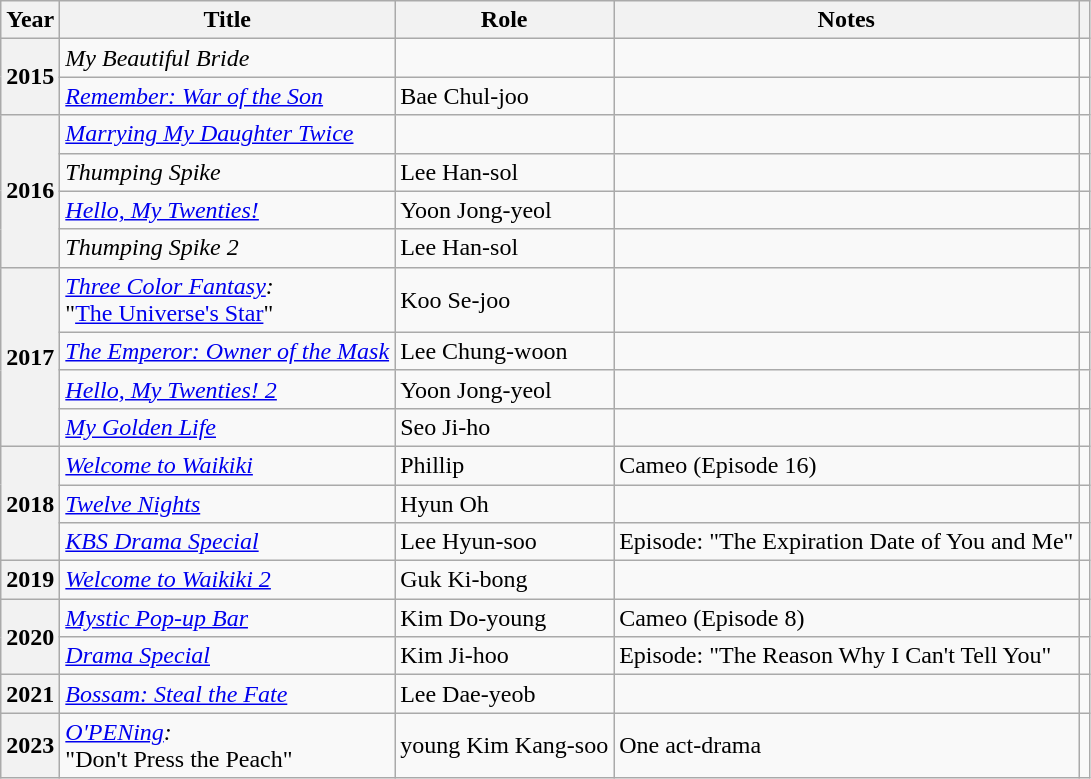<table class="wikitable sortable plainrowheaders">
<tr>
<th scope="col">Year</th>
<th scope="col">Title</th>
<th scope="col">Role</th>
<th scope="col">Notes</th>
<th scope="col" class="unsortable"></th>
</tr>
<tr>
<th scope="row" rowspan="2">2015</th>
<td><em>My Beautiful Bride</em></td>
<td></td>
<td></td>
<td style="text-align:center"></td>
</tr>
<tr>
<td><em><a href='#'>Remember: War of the Son</a></em></td>
<td>Bae Chul-joo</td>
<td></td>
<td style="text-align:center"></td>
</tr>
<tr>
<th scope="row" rowspan="4">2016</th>
<td><em><a href='#'>Marrying My Daughter Twice</a></em></td>
<td></td>
<td></td>
<td style="text-align:center"></td>
</tr>
<tr>
<td><em>Thumping Spike</em></td>
<td>Lee Han-sol</td>
<td></td>
<td style="text-align:center"></td>
</tr>
<tr>
<td><em><a href='#'>Hello, My Twenties!</a></em></td>
<td>Yoon Jong-yeol</td>
<td></td>
<td style="text-align:center"></td>
</tr>
<tr>
<td><em>Thumping Spike 2</em></td>
<td>Lee Han-sol</td>
<td></td>
<td style="text-align:center"></td>
</tr>
<tr>
<th scope="row" rowspan="4">2017</th>
<td><em><a href='#'>Three Color Fantasy</a>:</em><br>"<a href='#'>The Universe's Star</a>"</td>
<td>Koo Se-joo</td>
<td></td>
<td style="text-align:center"></td>
</tr>
<tr>
<td><em><a href='#'>The Emperor: Owner of the Mask</a></em></td>
<td>Lee Chung-woon</td>
<td></td>
<td style="text-align:center"></td>
</tr>
<tr>
<td><em><a href='#'>Hello, My Twenties! 2</a></em></td>
<td>Yoon Jong-yeol</td>
<td></td>
<td style="text-align:center"></td>
</tr>
<tr>
<td><em><a href='#'>My Golden Life</a></em></td>
<td>Seo Ji-ho</td>
<td></td>
<td style="text-align:center"></td>
</tr>
<tr>
<th scope="row" rowspan="3">2018</th>
<td><em><a href='#'>Welcome to Waikiki</a></em></td>
<td>Phillip</td>
<td>Cameo (Episode 16)</td>
<td style="text-align:center"></td>
</tr>
<tr>
<td><em><a href='#'>Twelve Nights</a></em></td>
<td>Hyun Oh</td>
<td></td>
<td style="text-align:center"></td>
</tr>
<tr>
<td><em><a href='#'>KBS Drama Special</a></em></td>
<td>Lee Hyun-soo</td>
<td>Episode: "The Expiration Date of You and Me"</td>
<td style="text-align:center"></td>
</tr>
<tr>
<th scope="row">2019</th>
<td><em><a href='#'>Welcome to Waikiki 2</a></em></td>
<td>Guk Ki-bong</td>
<td></td>
<td style="text-align:center"></td>
</tr>
<tr>
<th scope="row" rowspan="2">2020</th>
<td><em><a href='#'>Mystic Pop-up Bar</a></em></td>
<td>Kim Do-young</td>
<td>Cameo (Episode 8)</td>
<td style="text-align:center"></td>
</tr>
<tr>
<td><em><a href='#'>Drama Special</a></em></td>
<td>Kim Ji-hoo</td>
<td>Episode: "The Reason Why I Can't Tell You"</td>
<td style="text-align:center"></td>
</tr>
<tr>
<th scope="row">2021</th>
<td><em><a href='#'>Bossam: Steal the Fate</a></em></td>
<td>Lee Dae-yeob</td>
<td></td>
<td style="text-align:center"></td>
</tr>
<tr>
<th scope="row">2023</th>
<td><em><a href='#'>O'PENing</a>:</em><br>"Don't Press the Peach"</td>
<td>young Kim Kang-soo</td>
<td>One act-drama</td>
<td style="text-align:center"></td>
</tr>
</table>
